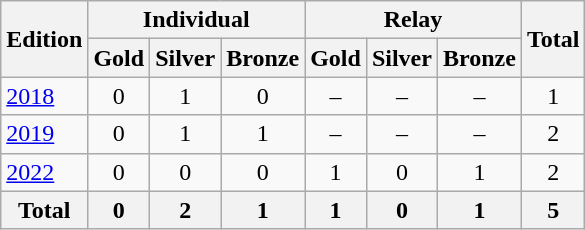<table class="wikitable">
<tr>
<th rowspan=2>Edition</th>
<th colspan=3>Individual</th>
<th colspan=3>Relay</th>
<th rowspan=2>Total</th>
</tr>
<tr>
<th>Gold</th>
<th>Silver</th>
<th>Bronze</th>
<th>Gold</th>
<th>Silver</th>
<th>Bronze</th>
</tr>
<tr>
<td><a href='#'>2018</a></td>
<td style="text-align:center;">0</td>
<td style="text-align:center;">1</td>
<td style="text-align:center;">0</td>
<td style="text-align:center;">–</td>
<td style="text-align:center;">–</td>
<td style="text-align:center;">–</td>
<td style="text-align:center;">1</td>
</tr>
<tr>
<td><a href='#'>2019</a></td>
<td style="text-align:center;">0</td>
<td style="text-align:center;">1</td>
<td style="text-align:center;">1</td>
<td style="text-align:center;">–</td>
<td style="text-align:center;">–</td>
<td style="text-align:center;">–</td>
<td style="text-align:center;">2</td>
</tr>
<tr>
<td><a href='#'>2022</a></td>
<td style="text-align:center;">0</td>
<td style="text-align:center;">0</td>
<td style="text-align:center;">0</td>
<td style="text-align:center;">1</td>
<td style="text-align:center;">0</td>
<td style="text-align:center;">1</td>
<td style="text-align:center;">2</td>
</tr>
<tr>
<th>Total</th>
<th style="text-align:center;">0</th>
<th style="text-align:center;">2</th>
<th style="text-align:center;">1</th>
<th style="text-align:center;">1</th>
<th style="text-align:center;">0</th>
<th style="text-align:center;">1</th>
<th style="text-align:center;">5</th>
</tr>
</table>
